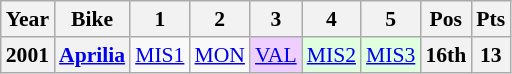<table class="wikitable" style="text-align:center; font-size:90%">
<tr>
<th>Year</th>
<th>Bike</th>
<th>1</th>
<th>2</th>
<th>3</th>
<th>4</th>
<th>5</th>
<th>Pos</th>
<th>Pts</th>
</tr>
<tr>
<th>2001</th>
<th><a href='#'>Aprilia</a></th>
<td><a href='#'>MIS1</a></td>
<td><a href='#'>MON</a></td>
<td style="background:#efcfff;"><a href='#'>VAL</a><br></td>
<td style="background:#dfffdf;"><a href='#'>MIS2</a><br></td>
<td style="background:#dfffdf;"><a href='#'>MIS3</a><br></td>
<th>16th</th>
<th>13</th>
</tr>
</table>
